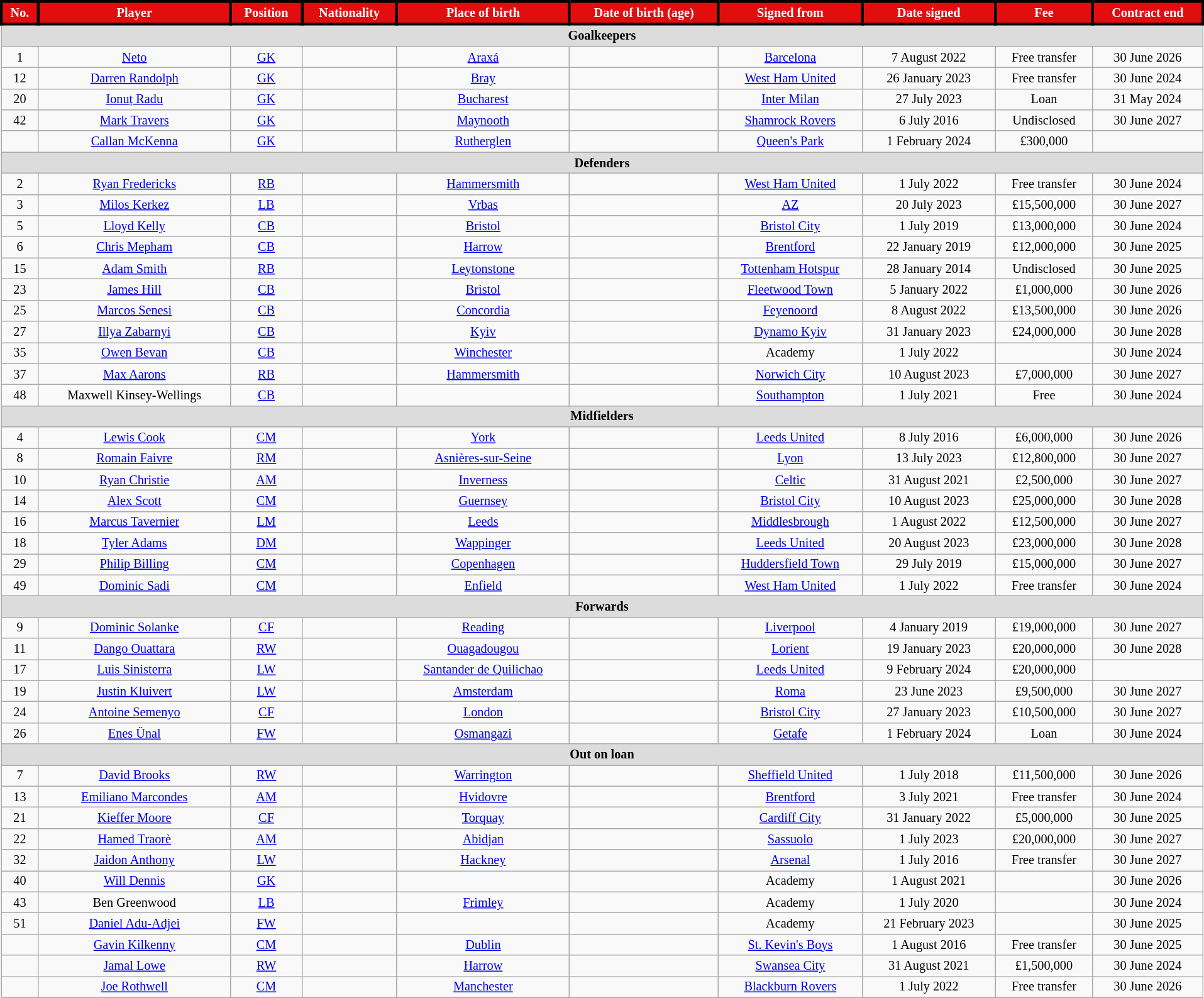<table class="wikitable" style="text-align:center; font-size:84.5%; width:101%;">
<tr>
<th style="background:#e20e0e;color:#ffffff;border:3px solid #000000; text-align:center;">No.</th>
<th style="background:#e20e0e;color:#ffffff;border:3px solid #000000; text-align:center;">Player</th>
<th style="background:#e20e0e;color:#ffffff;border:3px solid #000000; text-align:center;">Position</th>
<th style="background:#e20e0e;color:#ffffff;border:3px solid #000000; text-align:center;">Nationality</th>
<th style="background:#e20e0e;color:#ffffff;border:3px solid #000000; text-align:center;">Place of birth</th>
<th style="background:#e20e0e;color:#ffffff;border:3px solid #000000; text-align:center;">Date of birth (age)</th>
<th style="background:#e20e0e;color:#ffffff;border:3px solid #000000; text-align:center;">Signed from</th>
<th style="background:#e20e0e;color:#ffffff;border:3px solid #000000; text-align:center;">Date signed</th>
<th style="background:#e20e0e;color:#ffffff;border:3px solid #000000; text-align:center;">Fee</th>
<th style="background:#e20e0e;color:#ffffff;border:3px solid #000000; text-align:center;">Contract end</th>
</tr>
<tr>
<th colspan="14" style="background:#dcdcdc; tepxt-align:center;">Goalkeepers</th>
</tr>
<tr>
<td>1</td>
<td><a href='#'>Neto</a></td>
<td><a href='#'>GK</a></td>
<td></td>
<td><a href='#'>Araxá</a></td>
<td></td>
<td> <a href='#'>Barcelona</a></td>
<td>7 August 2022</td>
<td>Free transfer</td>
<td>30 June 2026</td>
</tr>
<tr>
<td>12</td>
<td><a href='#'>Darren Randolph</a></td>
<td><a href='#'>GK</a></td>
<td></td>
<td><a href='#'>Bray</a></td>
<td></td>
<td><a href='#'>West Ham United</a></td>
<td>26 January 2023</td>
<td>Free transfer</td>
<td>30 June 2024</td>
</tr>
<tr>
<td>20</td>
<td><a href='#'>Ionuț Radu</a></td>
<td><a href='#'>GK</a></td>
<td></td>
<td><a href='#'>Bucharest</a></td>
<td></td>
<td> <a href='#'>Inter Milan</a></td>
<td>27 July 2023</td>
<td>Loan</td>
<td>31 May 2024</td>
</tr>
<tr>
<td>42</td>
<td><a href='#'>Mark Travers</a></td>
<td><a href='#'>GK</a></td>
<td></td>
<td><a href='#'>Maynooth</a></td>
<td></td>
<td> <a href='#'>Shamrock Rovers</a></td>
<td>6 July 2016</td>
<td>Undisclosed</td>
<td>30 June 2027</td>
</tr>
<tr>
<td></td>
<td><a href='#'>Callan McKenna</a></td>
<td><a href='#'>GK</a></td>
<td></td>
<td><a href='#'>Rutherglen</a></td>
<td></td>
<td> <a href='#'>Queen's Park</a></td>
<td>1 February 2024</td>
<td>£300,000</td>
<td></td>
</tr>
<tr>
<th colspan="15"style="background:#dcdcdc; tepxt-align:center;">Defenders</th>
</tr>
<tr>
<td>2</td>
<td><a href='#'>Ryan Fredericks</a></td>
<td><a href='#'>RB</a></td>
<td></td>
<td><a href='#'>Hammersmith</a></td>
<td></td>
<td><a href='#'>West Ham United</a></td>
<td>1 July 2022</td>
<td>Free transfer</td>
<td>30 June 2024</td>
</tr>
<tr>
<td>3</td>
<td><a href='#'>Milos Kerkez</a></td>
<td><a href='#'>LB</a></td>
<td></td>
<td> <a href='#'>Vrbas</a></td>
<td></td>
<td> <a href='#'>AZ</a></td>
<td>20 July 2023</td>
<td>£15,500,000</td>
<td>30 June 2027</td>
</tr>
<tr>
<td>5</td>
<td><a href='#'>Lloyd Kelly</a></td>
<td><a href='#'>CB</a></td>
<td></td>
<td><a href='#'>Bristol</a></td>
<td></td>
<td><a href='#'>Bristol City</a></td>
<td>1 July 2019</td>
<td>£13,000,000</td>
<td>30 June 2024</td>
</tr>
<tr>
<td>6</td>
<td><a href='#'>Chris Mepham</a></td>
<td><a href='#'>CB</a></td>
<td></td>
<td> <a href='#'>Harrow</a></td>
<td></td>
<td><a href='#'>Brentford</a></td>
<td>22 January 2019</td>
<td>£12,000,000</td>
<td>30 June 2025</td>
</tr>
<tr>
<td>15</td>
<td><a href='#'>Adam Smith</a></td>
<td><a href='#'>RB</a></td>
<td></td>
<td><a href='#'>Leytonstone</a></td>
<td></td>
<td><a href='#'>Tottenham Hotspur</a></td>
<td>28 January 2014</td>
<td>Undisclosed</td>
<td>30 June 2025</td>
</tr>
<tr>
<td>23</td>
<td><a href='#'>James Hill</a></td>
<td><a href='#'>CB</a></td>
<td></td>
<td><a href='#'>Bristol</a></td>
<td></td>
<td><a href='#'>Fleetwood Town</a></td>
<td>5 January 2022</td>
<td>£1,000,000</td>
<td>30 June 2026</td>
</tr>
<tr>
<td>25</td>
<td><a href='#'>Marcos Senesi</a></td>
<td><a href='#'>CB</a></td>
<td></td>
<td><a href='#'>Concordia</a></td>
<td></td>
<td> <a href='#'>Feyenoord</a></td>
<td>8 August 2022</td>
<td>£13,500,000</td>
<td>30 June 2026</td>
</tr>
<tr>
<td>27</td>
<td><a href='#'>Illya Zabarnyi</a></td>
<td><a href='#'>CB</a></td>
<td></td>
<td><a href='#'>Kyiv</a></td>
<td></td>
<td> <a href='#'>Dynamo Kyiv</a></td>
<td>31 January 2023</td>
<td>£24,000,000</td>
<td>30 June 2028</td>
</tr>
<tr>
<td>35</td>
<td><a href='#'>Owen Bevan</a></td>
<td><a href='#'>CB</a></td>
<td></td>
<td> <a href='#'>Winchester</a></td>
<td></td>
<td>Academy</td>
<td>1 July 2022</td>
<td></td>
<td>30 June 2024</td>
</tr>
<tr>
<td>37</td>
<td><a href='#'>Max Aarons</a></td>
<td><a href='#'>RB</a></td>
<td></td>
<td><a href='#'>Hammersmith</a></td>
<td></td>
<td><a href='#'>Norwich City</a></td>
<td>10 August 2023</td>
<td>£7,000,000</td>
<td>30 June 2027</td>
</tr>
<tr>
<td>48</td>
<td>Maxwell Kinsey-Wellings</td>
<td><a href='#'>CB</a></td>
<td></td>
<td></td>
<td></td>
<td><a href='#'>Southampton</a></td>
<td>1 July 2021</td>
<td>Free</td>
<td>30 June 2024</td>
</tr>
<tr>
<th colspan="14" style="background:#dcdcdc; tepxt-align:center;">Midfielders</th>
</tr>
<tr>
<td>4</td>
<td><a href='#'>Lewis Cook</a></td>
<td><a href='#'>CM</a></td>
<td></td>
<td><a href='#'>York</a></td>
<td></td>
<td><a href='#'>Leeds United</a></td>
<td>8 July 2016</td>
<td>£6,000,000</td>
<td>30 June 2026</td>
</tr>
<tr>
<td>8</td>
<td><a href='#'>Romain Faivre</a></td>
<td><a href='#'>RM</a></td>
<td></td>
<td><a href='#'>Asnières-sur-Seine</a></td>
<td></td>
<td> <a href='#'>Lyon</a></td>
<td>13 July 2023</td>
<td>£12,800,000</td>
<td>30 June 2027</td>
</tr>
<tr>
<td>10</td>
<td><a href='#'>Ryan Christie</a></td>
<td><a href='#'>AM</a></td>
<td></td>
<td><a href='#'>Inverness</a></td>
<td></td>
<td> <a href='#'>Celtic</a></td>
<td>31 August 2021</td>
<td>£2,500,000</td>
<td>30 June 2027</td>
</tr>
<tr>
<td>14</td>
<td><a href='#'>Alex Scott</a></td>
<td><a href='#'>CM</a></td>
<td></td>
<td> <a href='#'>Guernsey</a></td>
<td></td>
<td><a href='#'>Bristol City</a></td>
<td>10 August 2023</td>
<td>£25,000,000</td>
<td>30 June 2028</td>
</tr>
<tr>
<td>16</td>
<td><a href='#'>Marcus Tavernier</a></td>
<td><a href='#'>LM</a></td>
<td></td>
<td><a href='#'>Leeds</a></td>
<td></td>
<td><a href='#'>Middlesbrough</a></td>
<td>1 August 2022</td>
<td>£12,500,000</td>
<td>30 June 2027</td>
</tr>
<tr>
<td>18</td>
<td><a href='#'>Tyler Adams</a></td>
<td><a href='#'>DM</a></td>
<td></td>
<td><a href='#'>Wappinger</a></td>
<td></td>
<td><a href='#'>Leeds United</a></td>
<td>20 August 2023</td>
<td>£23,000,000</td>
<td>30 June 2028</td>
</tr>
<tr>
<td>29</td>
<td><a href='#'>Philip Billing</a></td>
<td><a href='#'>CM</a></td>
<td></td>
<td><a href='#'>Copenhagen</a></td>
<td></td>
<td><a href='#'>Huddersfield Town</a></td>
<td>29 July 2019</td>
<td>£15,000,000</td>
<td>30 June 2027</td>
</tr>
<tr>
<td>49</td>
<td><a href='#'>Dominic Sadi</a></td>
<td><a href='#'>CM</a></td>
<td></td>
<td><a href='#'>Enfield</a></td>
<td></td>
<td><a href='#'>West Ham United</a></td>
<td>1 July 2022</td>
<td>Free transfer</td>
<td>30 June 2024</td>
</tr>
<tr>
<th colspan="14" style="background:#dcdcdc; tepxt-align:center;">Forwards</th>
</tr>
<tr>
<td>9</td>
<td><a href='#'>Dominic Solanke</a></td>
<td><a href='#'>CF</a></td>
<td></td>
<td><a href='#'>Reading</a></td>
<td></td>
<td><a href='#'>Liverpool</a></td>
<td>4 January 2019</td>
<td>£19,000,000</td>
<td>30 June 2027</td>
</tr>
<tr>
<td>11</td>
<td><a href='#'>Dango Ouattara</a></td>
<td><a href='#'>RW</a></td>
<td></td>
<td><a href='#'>Ouagadougou</a></td>
<td></td>
<td> <a href='#'>Lorient</a></td>
<td>19 January 2023</td>
<td>£20,000,000</td>
<td>30 June 2028</td>
</tr>
<tr>
<td>17</td>
<td><a href='#'>Luis Sinisterra</a></td>
<td><a href='#'>LW</a></td>
<td></td>
<td><a href='#'>Santander de Quilichao</a></td>
<td></td>
<td><a href='#'>Leeds United</a></td>
<td>9 February 2024</td>
<td>£20,000,000</td>
<td></td>
</tr>
<tr>
<td>19</td>
<td><a href='#'>Justin Kluivert</a></td>
<td><a href='#'>LW</a></td>
<td></td>
<td><a href='#'>Amsterdam</a></td>
<td></td>
<td> <a href='#'>Roma</a></td>
<td>23 June 2023</td>
<td>£9,500,000</td>
<td>30 June 2027</td>
</tr>
<tr>
<td>24</td>
<td><a href='#'>Antoine Semenyo</a></td>
<td><a href='#'>CF</a></td>
<td></td>
<td> <a href='#'>London</a></td>
<td></td>
<td><a href='#'>Bristol City</a></td>
<td>27 January 2023</td>
<td>£10,500,000</td>
<td>30 June 2027</td>
</tr>
<tr>
<td>26</td>
<td><a href='#'>Enes Ünal</a></td>
<td><a href='#'>FW</a></td>
<td></td>
<td><a href='#'>Osmangazi</a></td>
<td></td>
<td> <a href='#'>Getafe</a></td>
<td>1 February 2024</td>
<td>Loan</td>
<td>30 June 2024</td>
</tr>
<tr>
<th colspan="14" style="background:#dcdcdc; tepxt-align:center;">Out on loan</th>
</tr>
<tr>
<td>7</td>
<td><a href='#'>David Brooks</a></td>
<td><a href='#'>RW</a></td>
<td></td>
<td> <a href='#'>Warrington</a></td>
<td></td>
<td><a href='#'>Sheffield United</a></td>
<td>1 July 2018</td>
<td>£11,500,000</td>
<td>30 June 2026</td>
</tr>
<tr>
<td>13</td>
<td><a href='#'>Emiliano Marcondes</a></td>
<td><a href='#'>AM</a></td>
<td></td>
<td><a href='#'>Hvidovre</a></td>
<td></td>
<td><a href='#'>Brentford</a></td>
<td>3 July 2021</td>
<td>Free transfer</td>
<td>30 June 2024</td>
</tr>
<tr>
<td>21</td>
<td><a href='#'>Kieffer Moore</a></td>
<td><a href='#'>CF</a></td>
<td></td>
<td> <a href='#'>Torquay</a></td>
<td></td>
<td> <a href='#'>Cardiff City</a></td>
<td>31 January 2022</td>
<td>£5,000,000</td>
<td>30 June 2025</td>
</tr>
<tr>
<td>22</td>
<td><a href='#'>Hamed Traorè</a></td>
<td><a href='#'>AM</a></td>
<td></td>
<td><a href='#'>Abidjan</a></td>
<td></td>
<td> <a href='#'>Sassuolo</a></td>
<td>1 July 2023</td>
<td>£20,000,000</td>
<td>30 June 2027</td>
</tr>
<tr>
<td>32</td>
<td><a href='#'>Jaidon Anthony</a></td>
<td><a href='#'>LW</a></td>
<td></td>
<td><a href='#'>Hackney</a></td>
<td></td>
<td><a href='#'>Arsenal</a></td>
<td>1 July 2016</td>
<td>Free transfer</td>
<td>30 June 2027</td>
</tr>
<tr>
<td>40</td>
<td><a href='#'>Will Dennis</a></td>
<td><a href='#'>GK</a></td>
<td></td>
<td></td>
<td></td>
<td>Academy</td>
<td>1 August 2021</td>
<td></td>
<td>30 June 2026</td>
</tr>
<tr>
<td>43</td>
<td>Ben Greenwood</td>
<td><a href='#'>LB</a></td>
<td></td>
<td> <a href='#'>Frimley</a></td>
<td></td>
<td>Academy</td>
<td>1 July 2020</td>
<td></td>
<td>30 June 2024</td>
</tr>
<tr>
<td>51</td>
<td><a href='#'>Daniel Adu-Adjei</a></td>
<td><a href='#'>FW</a></td>
<td></td>
<td></td>
<td></td>
<td>Academy</td>
<td>21 February 2023</td>
<td></td>
<td>30 June 2025</td>
</tr>
<tr>
<td></td>
<td><a href='#'>Gavin Kilkenny</a></td>
<td><a href='#'>CM</a></td>
<td></td>
<td><a href='#'>Dublin</a></td>
<td></td>
<td> <a href='#'>St. Kevin's Boys</a></td>
<td>1 August 2016</td>
<td>Free transfer</td>
<td>30 June 2025</td>
</tr>
<tr>
<td></td>
<td><a href='#'>Jamal Lowe</a></td>
<td><a href='#'>RW</a></td>
<td></td>
<td> <a href='#'>Harrow</a></td>
<td></td>
<td> <a href='#'>Swansea City</a></td>
<td>31 August 2021</td>
<td>£1,500,000</td>
<td>30 June 2024</td>
</tr>
<tr>
<td></td>
<td><a href='#'>Joe Rothwell</a></td>
<td><a href='#'>CM</a></td>
<td></td>
<td><a href='#'>Manchester</a></td>
<td></td>
<td><a href='#'>Blackburn Rovers</a></td>
<td>1 July 2022</td>
<td>Free transfer</td>
<td>30 June 2026</td>
</tr>
</table>
